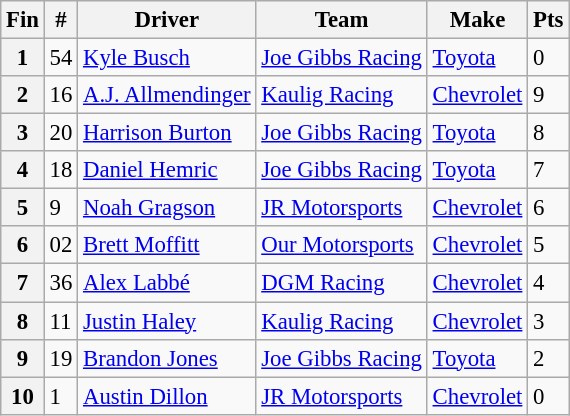<table class="wikitable" style="font-size:95%">
<tr>
<th>Fin</th>
<th>#</th>
<th>Driver</th>
<th>Team</th>
<th>Make</th>
<th>Pts</th>
</tr>
<tr>
<th>1</th>
<td>54</td>
<td><a href='#'>Kyle Busch</a></td>
<td><a href='#'>Joe Gibbs Racing</a></td>
<td><a href='#'>Toyota</a></td>
<td>0</td>
</tr>
<tr>
<th>2</th>
<td>16</td>
<td><a href='#'>A.J. Allmendinger</a></td>
<td><a href='#'>Kaulig Racing</a></td>
<td><a href='#'>Chevrolet</a></td>
<td>9</td>
</tr>
<tr>
<th>3</th>
<td>20</td>
<td><a href='#'>Harrison Burton</a></td>
<td><a href='#'>Joe Gibbs Racing</a></td>
<td><a href='#'>Toyota</a></td>
<td>8</td>
</tr>
<tr>
<th>4</th>
<td>18</td>
<td><a href='#'>Daniel Hemric</a></td>
<td><a href='#'>Joe Gibbs Racing</a></td>
<td><a href='#'>Toyota</a></td>
<td>7</td>
</tr>
<tr>
<th>5</th>
<td>9</td>
<td><a href='#'>Noah Gragson</a></td>
<td><a href='#'>JR Motorsports</a></td>
<td><a href='#'>Chevrolet</a></td>
<td>6</td>
</tr>
<tr>
<th>6</th>
<td>02</td>
<td><a href='#'>Brett Moffitt</a></td>
<td><a href='#'>Our Motorsports</a></td>
<td><a href='#'>Chevrolet</a></td>
<td>5</td>
</tr>
<tr>
<th>7</th>
<td>36</td>
<td><a href='#'>Alex Labbé</a></td>
<td><a href='#'>DGM Racing</a></td>
<td><a href='#'>Chevrolet</a></td>
<td>4</td>
</tr>
<tr>
<th>8</th>
<td>11</td>
<td><a href='#'>Justin Haley</a></td>
<td><a href='#'>Kaulig Racing</a></td>
<td><a href='#'>Chevrolet</a></td>
<td>3</td>
</tr>
<tr>
<th>9</th>
<td>19</td>
<td><a href='#'>Brandon Jones</a></td>
<td><a href='#'>Joe Gibbs Racing</a></td>
<td><a href='#'>Toyota</a></td>
<td>2</td>
</tr>
<tr>
<th>10</th>
<td>1</td>
<td><a href='#'>Austin Dillon</a></td>
<td><a href='#'>JR Motorsports</a></td>
<td><a href='#'>Chevrolet</a></td>
<td>0</td>
</tr>
</table>
